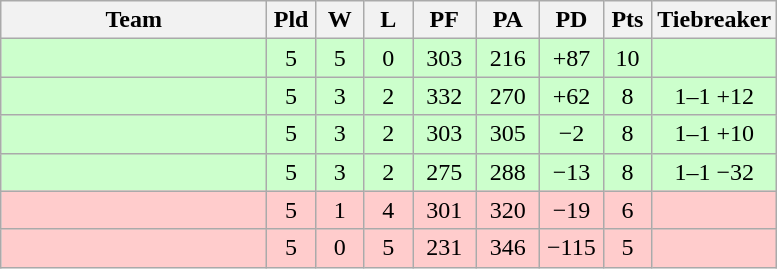<table class="wikitable" style="text-align:center;">
<tr>
<th width=170>Team</th>
<th width=25>Pld</th>
<th width=25>W</th>
<th width=25>L</th>
<th width=35>PF</th>
<th width=35>PA</th>
<th width=35>PD</th>
<th width=25>Pts</th>
<th width=50>Tiebreaker</th>
</tr>
<tr bgcolor=ccffcc>
<td align="left"></td>
<td>5</td>
<td>5</td>
<td>0</td>
<td>303</td>
<td>216</td>
<td>+87</td>
<td>10</td>
<td></td>
</tr>
<tr bgcolor=ccffcc>
<td align="left"></td>
<td>5</td>
<td>3</td>
<td>2</td>
<td>332</td>
<td>270</td>
<td>+62</td>
<td>8</td>
<td>1–1 +12</td>
</tr>
<tr bgcolor=ccffcc>
<td align="left"></td>
<td>5</td>
<td>3</td>
<td>2</td>
<td>303</td>
<td>305</td>
<td>−2</td>
<td>8</td>
<td>1–1 +10</td>
</tr>
<tr bgcolor=ccffcc>
<td align="left"></td>
<td>5</td>
<td>3</td>
<td>2</td>
<td>275</td>
<td>288</td>
<td>−13</td>
<td>8</td>
<td>1–1 −32</td>
</tr>
<tr bgcolor=ffcccc>
<td align="left"></td>
<td>5</td>
<td>1</td>
<td>4</td>
<td>301</td>
<td>320</td>
<td>−19</td>
<td>6</td>
<td></td>
</tr>
<tr bgcolor=ffcccc>
<td align="left"></td>
<td>5</td>
<td>0</td>
<td>5</td>
<td>231</td>
<td>346</td>
<td>−115</td>
<td>5</td>
<td></td>
</tr>
</table>
